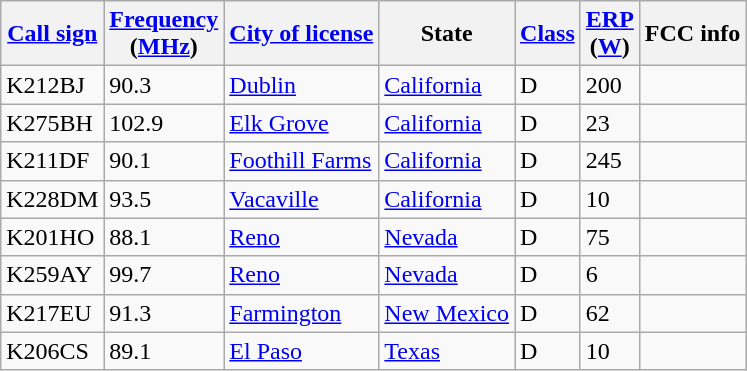<table class="wikitable sortable">
<tr>
<th><a href='#'>Call sign</a></th>
<th data-sort-type="number"><a href='#'>Frequency</a><br>(<a href='#'>MHz</a>)</th>
<th><a href='#'>City of license</a></th>
<th>State</th>
<th><a href='#'>Class</a></th>
<th data-sort-type="number"><a href='#'>ERP</a><br>(<a href='#'>W</a>)</th>
<th class="unsortable">FCC info</th>
</tr>
<tr>
<td>K212BJ</td>
<td>90.3</td>
<td><a href='#'>Dublin</a></td>
<td><a href='#'>California</a></td>
<td>D</td>
<td>200</td>
<td></td>
</tr>
<tr>
<td>K275BH</td>
<td>102.9</td>
<td><a href='#'>Elk Grove</a></td>
<td><a href='#'>California</a></td>
<td>D</td>
<td>23</td>
<td></td>
</tr>
<tr>
<td>K211DF</td>
<td>90.1</td>
<td><a href='#'>Foothill Farms</a></td>
<td><a href='#'>California</a></td>
<td>D</td>
<td>245</td>
<td></td>
</tr>
<tr>
<td>K228DM</td>
<td>93.5</td>
<td><a href='#'>Vacaville</a></td>
<td><a href='#'>California</a></td>
<td>D</td>
<td>10</td>
<td></td>
</tr>
<tr>
<td>K201HO</td>
<td>88.1</td>
<td><a href='#'>Reno</a></td>
<td><a href='#'>Nevada</a></td>
<td>D</td>
<td>75</td>
<td></td>
</tr>
<tr>
<td>K259AY</td>
<td>99.7</td>
<td><a href='#'>Reno</a></td>
<td><a href='#'>Nevada</a></td>
<td>D</td>
<td>6</td>
<td></td>
</tr>
<tr>
<td>K217EU</td>
<td>91.3</td>
<td><a href='#'>Farmington</a></td>
<td><a href='#'>New Mexico</a></td>
<td>D</td>
<td>62</td>
<td></td>
</tr>
<tr>
<td>K206CS</td>
<td>89.1</td>
<td><a href='#'>El Paso</a></td>
<td><a href='#'>Texas</a></td>
<td>D</td>
<td>10</td>
<td></td>
</tr>
</table>
